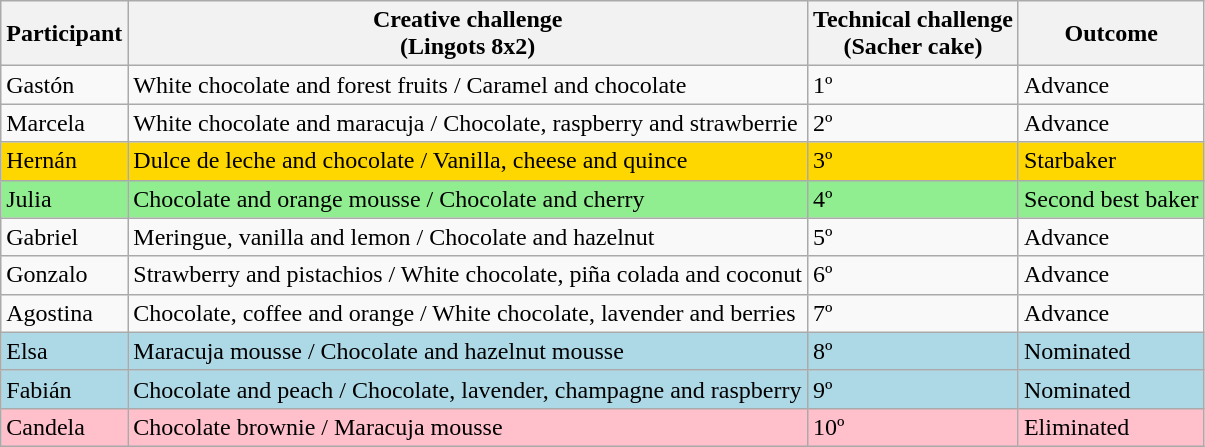<table class="wikitable">
<tr>
<th>Participant</th>
<th>Creative challenge<br>(Lingots 8x2)</th>
<th>Technical challenge<br>(Sacher cake)</th>
<th>Outcome</th>
</tr>
<tr>
<td>Gastón</td>
<td>White chocolate and forest fruits / Caramel and chocolate</td>
<td>1º</td>
<td>Advance</td>
</tr>
<tr>
<td>Marcela</td>
<td>White chocolate and maracuja / Chocolate, raspberry and strawberrie</td>
<td>2º</td>
<td>Advance</td>
</tr>
<tr style="background:gold">
<td>Hernán</td>
<td>Dulce de leche and chocolate / Vanilla, cheese and quince</td>
<td>3º</td>
<td>Starbaker</td>
</tr>
<tr style="background:Lightgreen">
<td>Julia</td>
<td>Chocolate and orange mousse / Chocolate and cherry</td>
<td>4º</td>
<td>Second best baker</td>
</tr>
<tr>
<td>Gabriel</td>
<td>Meringue, vanilla and lemon / Chocolate and hazelnut</td>
<td>5º</td>
<td>Advance</td>
</tr>
<tr>
<td>Gonzalo</td>
<td>Strawberry and pistachios / White chocolate, piña colada and coconut</td>
<td>6º</td>
<td>Advance</td>
</tr>
<tr>
<td>Agostina</td>
<td>Chocolate, coffee and orange / White chocolate, lavender and berries</td>
<td>7º</td>
<td>Advance</td>
</tr>
<tr style="background:lightblue">
<td>Elsa</td>
<td>Maracuja mousse / Chocolate and hazelnut mousse</td>
<td>8º</td>
<td>Nominated</td>
</tr>
<tr style="background:lightblue">
<td>Fabián</td>
<td>Chocolate and peach / Chocolate, lavender, champagne and raspberry</td>
<td>9º</td>
<td>Nominated</td>
</tr>
<tr style="background:Pink">
<td>Candela</td>
<td>Chocolate brownie / Maracuja mousse</td>
<td>10º</td>
<td>Eliminated</td>
</tr>
</table>
